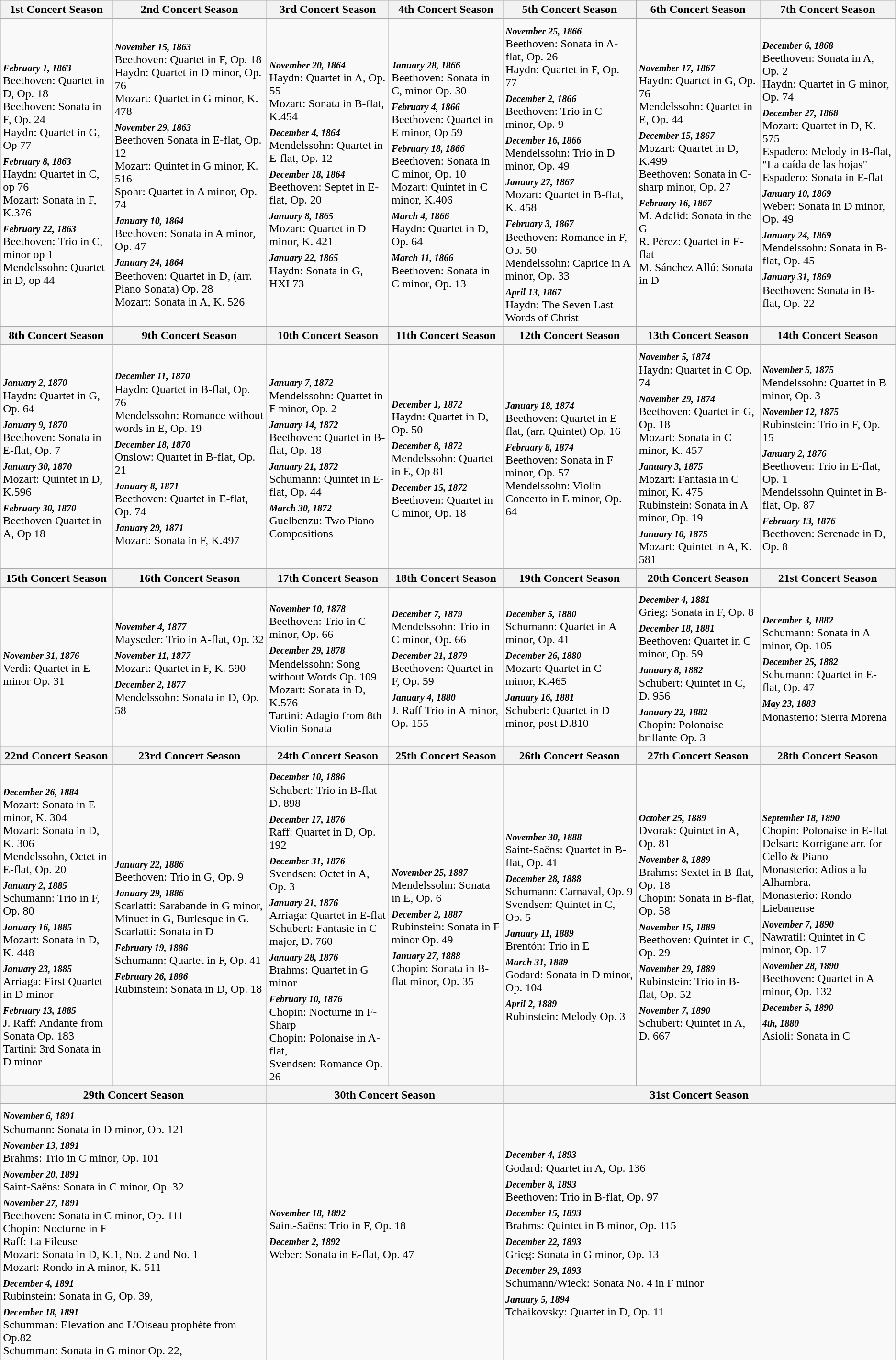<table class="wikitable sortable mw-collapsible">
<tr>
<th>1st Concert Season</th>
<th>2nd Concert Season</th>
<th>3rd Concert Season</th>
<th>4th Concert Season</th>
<th>5th Concert Season</th>
<th>6th Concert Season</th>
<th>7th Concert Season</th>
</tr>
<tr>
<td><sub><strong><em>February 1, 1863</em></strong></sub><br>Beethoven: Quartet in D, Op. 18<br>Beethoven: Sonata in F, Op. 24<br>Haydn: Quartet in G, Op 77<br><sub><strong><em>February 8, 1863</em></strong></sub><br>Haydn: Quartet in C, op 76<br>Mozart: Sonata in F, K.376<br><sub><strong><em>February 22, 1863</em></strong></sub><br>Beethoven: Trio in C, minor op 1<br>Mendelssohn: Quartet in D, op 44</td>
<td><sub><strong><em>November 15, 1863</em></strong></sub><br>Beethoven: Quartet in F, Op. 18<br>Haydn: Quartet in D minor, Op. 76<br>Mozart: Quartet in G minor, K. 478<br><sub><strong><em>November 29, 1863</em></strong></sub><br>Beethoven Sonata in E-flat, Op. 12<br>Mozart: Quintet in G minor, K. 516<br>Spohr: Quartet in A minor, Op. 74<br><sub><strong><em>January 10, 1864</em></strong></sub><br>Beethoven: Sonata in A minor, Op. 47<br><sub><strong><em>January 24, 1864</em></strong></sub><br>Beethoven: Quartet in D, (arr. Piano Sonata) Op. 28<br>Mozart: Sonata in A, K. 526</td>
<td><sub><strong><em>November 20, 1864</em></strong></sub><br>Haydn: Quartet in A, Op. 55<br>Mozart: Sonata in B-flat, K.454<br><sub><strong><em>December 4, 1864</em></strong></sub><br>Mendelssohn: Quartet in E-flat, Op. 12<br><sub><strong><em>December 18, 1864</em></strong></sub><br>Beethoven: Septet in E-flat, Op. 20<br><sub><strong><em>January 8, 1865</em></strong></sub><br>Mozart: Quartet in D minor, K. 421<br><sub><strong><em>January 22, 1865</em></strong></sub><br>Haydn: Sonata in G, HXI 73</td>
<td><sub><strong><em>January 28, 1866</em></strong></sub><br>Beethoven: Sonata in C, minor Op. 30<br><sub><strong><em>February 4, 1866</em></strong></sub><br>Beethoven: Quartet in E minor, Op 59<br><sub><strong><em>February 18, 1866</em></strong></sub><br>Beethoven: Sonata in C minor, Op. 10<br>Mozart: Quintet in C minor, K.406<br><sub><strong><em>March 4, 1866</em></strong></sub><br>Haydn: Quartet in D, Op. 64<br><sub><strong><em>March 11, 1866</em></strong></sub><br>Beethoven: Sonata in C minor, Op. 13</td>
<td><sub><strong><em>November 25, 1866</em></strong></sub><br>Beethoven: Sonata in A-flat, Op. 26<br>Haydn: Quartet in F, Op. 77<br><sub><strong><em>December 2, 1866</em></strong></sub><br>Beethoven: Trio in C minor, Op. 9<br><sub><strong><em>December 16, 1866</em></strong></sub><br>Mendelssohn: Trio in D minor, Op. 49<br><sub><strong><em>January 27, 1867</em></strong></sub><br>Mozart: Quartet in B-flat, K. 458<br><sub><strong><em>February 3, 1867</em></strong></sub><br>Beethoven: Romance in F, Op. 50<br>Mendelssohn: Caprice in A minor, Op. 33<br><sub><strong><em>April 13, 1867</em></strong></sub><br>Haydn: The Seven Last Words of Christ</td>
<td><sub><strong><em>November 17, 1867</em></strong></sub><br>Haydn: Quartet in G, Op. 76<br>Mendelssohn: Quartet in E, Op. 44<br><sub><strong><em>December 15, 1867</em></strong></sub><br>Mozart: Quartet in D, K.499<br>Beethoven: Sonata in C-sharp minor, Op. 27<br><sub><strong><em>February 16, 1867</em></strong></sub><br>M. Adalid: Sonata in the G<br>R. Pérez: Quartet in E-flat<br>M. Sánchez Allú: Sonata in D</td>
<td><sub><strong><em>December 6, 1868</em></strong></sub><br>Beethoven: Sonata in A, Op. 2<br>Haydn: Quartet in G minor, Op. 74<br><sub><strong><em>December 27, 1868</em></strong></sub><br>Mozart: Quartet in D, K. 575<br>Espadero: Melody in B-flat, "La caída de las hojas"<br>Espadero: Sonata in E-flat<br><sub><strong><em>January 10, 1869</em></strong></sub><br>Weber: Sonata in D minor, Op. 49<br><sub><strong><em>January 24, 1869</em></strong></sub><br>Mendelssohn: Sonata in B-flat, Op. 45<br><sub><strong><em>January 31, 1869</em></strong></sub><br>Beethoven: Sonata in B-flat, Op. 22</td>
</tr>
<tr>
<th>8th Concert Season</th>
<th>9th Concert Season</th>
<th>10th Concert Season</th>
<th>11th Concert Season</th>
<th>12th Concert Season</th>
<th>13th Concert Season</th>
<th>14th Concert Season</th>
</tr>
<tr>
<td><sub><strong><em>January 2, 1870</em></strong></sub><br>Haydn: Quartet in G, Op. 64<br><sub><strong><em>January 9, 1870</em></strong></sub><br>Beethoven: Sonata in E-flat, Op. 7<br><sub><strong><em>January 30, 1870</em></strong></sub><br>Mozart: Quintet in D, K.596<br><sub><strong><em>February 30, 1870</em></strong></sub><br>Beethoven Quartet in A, Op 18</td>
<td><sub><strong><em>December 11, 1870</em></strong></sub><br>Haydn: Quartet in B-flat, Op. 76<br>Mendelssohn: Romance without words in E, Op. 19<br><sub><strong><em>December 18, 1870</em></strong></sub><br>Onslow: Quartet in B-flat, Op. 21<br><sub><strong><em>January 8, 1871</em></strong></sub><br>Beethoven: Quartet in E-flat, Op. 74<br><sub><strong><em>January 29, 1871</em></strong></sub><br>Mozart: Sonata in F, K.497</td>
<td><sub><strong><em>January 7, 1872</em></strong></sub><br>Mendelssohn: Quartet in F minor, Op. 2<br><sub><strong><em>January 14, 1872</em></strong></sub><br>Beethoven: Quartet in B-flat, Op. 18<br><sub><strong><em>January 21, 1872</em></strong></sub><br>Schumann: Quintet in E-flat, Op. 44<br><sub><strong><em>March 30, 1872</em></strong></sub><br>Guelbenzu: Two Piano Compositions</td>
<td><sub><strong><em>December 1, 1872</em></strong></sub><br>Haydn: Quartet in D, Op. 50<br><sub><strong><em>December 8, 1872</em></strong></sub><br>Mendelssohn: Quartet in E, Op 81<br><sub><strong><em>December 15, 1872</em></strong></sub><br>Beethoven: Quartet in C minor, Op. 18</td>
<td><sub><strong><em>January 18, 1874</em></strong></sub><br>Beethoven: Quartet in E-flat, (arr. Quintet) Op. 16<br><sub><strong><em>February 8, 1874</em></strong></sub><br>Beethoven: Sonata in F minor, Op. 57<br>Mendelssohn: Violin Concerto in E minor, Op. 64</td>
<td><sub><strong><em>November 5, 1874</em></strong></sub><br>Haydn: Quartet in C Op. 74<br><sub><strong><em>November 29, 1874</em></strong></sub><br>Beethoven: Quartet in G, Op. 18<br>Mozart: Sonata in C minor, K. 457<br><sub><strong><em>January 3, 1875</em></strong></sub><br>Mozart: Fantasia in C minor, K. 475<br>Rubinstein: Sonata in A minor, Op. 19<br><sub><strong><em>January 10, 1875</em></strong></sub><br>Mozart: Quintet in A, K. 581</td>
<td><sub><strong><em>November 5, 1875</em></strong></sub><br>Mendelssohn: Quartet in B minor, Op. 3<br><sub><strong><em>November 12, 1875</em></strong></sub><br>Rubinstein: Trio in F, Op. 15<br><sub><strong><em>January 2, 1876</em></strong></sub><br>Beethoven: Trio in E-flat, Op. 1<br>Mendelssohn Quintet in B-flat, Op. 87<br><sub><strong><em>February 13, 1876</em></strong></sub><br>Beethoven: Serenade in D, Op. 8</td>
</tr>
<tr>
<th>15th Concert Season</th>
<th>16th Concert Season</th>
<th>17th Concert Season</th>
<th>18th Concert Season</th>
<th>19th Concert Season</th>
<th>20th Concert Season</th>
<th>21st Concert Season</th>
</tr>
<tr>
<td><sub><strong><em>November 31, 1876</em></strong></sub><br>Verdi: Quartet in E minor Op. 31</td>
<td><sub><strong><em>November 4, 1877</em></strong></sub><br>Mayseder: Trio in A-flat, Op. 32<br><sub><strong><em>November 11, 1877</em></strong></sub><br>Mozart: Quartet in F, K. 590<br><sub><strong><em>December 2, 1877</em></strong></sub><br>Mendelssohn: Sonata in D, Op. 58</td>
<td><sub><strong><em>November 10, 1878</em></strong></sub><br>Beethoven: Trio in C minor, Op. 66<br><sub><strong><em>December 29, 1878</em></strong></sub><br>Mendelssohn: Song without Words Op. 109<br>Mozart: Sonata in D, K.576<br>Tartini: Adagio from 8th Violin Sonata</td>
<td><sub><strong><em>December 7, 1879</em></strong></sub><br>Mendelssohn: Trio in C minor, Op. 66<br><sub><strong><em>December 21, 1879</em></strong></sub><br>Beethoven: Quartet in F, Op. 59<br><sub><strong><em>January 4, 1880</em></strong></sub><br>J. Raff Trio in A minor, Op. 155</td>
<td><sub><strong><em>December 5, 1880</em></strong></sub><br>Schumann: Quartet in A minor, Op. 41<br><sub><strong><em>December 26, 1880</em></strong></sub><br>Mozart: Quartet in C minor, K.465<br><sub><strong><em>January 16, 1881</em></strong></sub><br>Schubert: Quartet in D minor, post D.810</td>
<td><sub><strong><em>December 4, 1881</em></strong></sub><br>Grieg: Sonata in F, Op. 8<br><sub><strong><em>December 18, 1881</em></strong></sub><br>Beethoven: Quartet in C minor, Op. 59<br><sub><strong><em>January 8, 1882</em></strong></sub><br>Schubert: Quintet in C, D. 956<br><sub><strong><em>January 22, 1882</em></strong></sub><br>Chopin: Polonaise brillante Op. 3</td>
<td><sub><strong><em>December 3, 1882</em></strong></sub><br>Schumann: Sonata in A minor, Op. 105<br><sub><strong><em>December 25, 1882</em></strong></sub><br>Schumann: Quartet in E-flat, Op. 47<br><sub><strong><em>May 23, 1883</em></strong></sub><br>Monasterio: Sierra Morena</td>
</tr>
<tr>
<th>22nd Concert Season</th>
<th>23rd Concert Season</th>
<th>24th Concert Season</th>
<th>25th Concert Season</th>
<th>26th Concert Season</th>
<th>27th Concert Season</th>
<th>28th Concert Season</th>
</tr>
<tr>
<td><sub><strong><em>December 26, 1884</em></strong></sub><br>Mozart: Sonata in E minor, K. 304<br>Mozart: Sonata in D, K. 306<br>Mendelssohn, Octet in E-flat, Op. 20<br><sub><strong><em>January 2, 1885</em></strong></sub><br>Schumann: Trio in F, Op. 80<br><sub><strong><em>January 16, 1885</em></strong></sub><br>Mozart: Sonata in D, K. 448<br><sub><strong><em>January 23, 1885</em></strong></sub><br>Arriaga: First Quartet in D minor<br><sub><strong><em>February 13, 1885</em></strong></sub><br>J. Raff: Andante from Sonata Op. 183<br>Tartini: 3rd Sonata in D minor</td>
<td><sub><strong><em>January 22, 1886</em></strong></sub><br>Beethoven: Trio in G, Op. 9<br><sub><strong><em>January 29, 1886</em></strong></sub><br>Scarlatti: Sarabande in G minor, Minuet in G, Burlesque in G.<br>Scarlatti: Sonata in D<br><sub><strong><em>February 19, 1886</em></strong></sub><br>Schumann: Quartet in F, Op. 41<br><sub><strong><em>February 26, 1886</em></strong></sub><br>Rubinstein: Sonata in D, Op. 18</td>
<td><sub><strong><em>December 10, 1886</em></strong></sub><br>Schubert: Trio in B-flat D. 898<br><sub><strong><em>December 17, 1876</em></strong></sub><br>Raff: Quartet in D, Op. 192<br><sub><strong><em>December 31, 1876</em></strong></sub><br>Svendsen: Octet in A, Op. 3<br><sub><strong><em>January 21, 1876</em></strong></sub><br>Arriaga: Quartet in E-flat<br>Schubert: Fantasie in C major, D. 760<br><sub><strong><em>January 28, 1876</em></strong></sub><br>Brahms: Quartet in G minor<br><sub><strong><em>February 10, 1876</em></strong></sub><br>Chopin: Nocturne in F-Sharp<br>Chopin: Polonaise in A-flat,<br>Svendsen: Romance Op. 26</td>
<td><sub><strong><em>November 25, 1887</em></strong></sub><br>Mendelssohn: Sonata in E, Op. 6<br><sub><strong><em>December 2, 1887</em></strong></sub><br>Rubinstein: Sonata in F minor Op. 49<br><sub><strong><em>January 27, 1888</em></strong></sub><br>Chopin: Sonata in B-flat minor, Op. 35</td>
<td><sub><strong><em>November 30, 1888</em></strong></sub><br>Saint-Saëns: Quartet in B-flat, Op. 41<br><sub><strong><em>December 28, 1888</em></strong></sub><br>Schumann: Carnaval, Op. 9<br>Svendsen: Quintet in C, Op. 5<br><sub><strong><em>January 11, 1889</em></strong></sub><br>Brentón: Trio in E<br><sub><strong><em>March 31, 1889</em></strong></sub><br>Godard: Sonata in D minor, Op. 104<br><sub><strong><em>April 2, 1889</em></strong></sub><br>Rubinstein: Melody Op. 3</td>
<td><sub><strong><em>October 25, 1889</em></strong></sub><br>Dvorak: Quintet in A, Op. 81<br><sub><strong><em>November 8, 1889</em></strong></sub><br>Brahms: Sextet in B-flat, Op. 18<br>Chopin: Sonata in B-flat, Op. 58<br><sub><strong><em>November 15, 1889</em></strong></sub><br>Beethoven: Quintet in C, Op. 29<br><sub><strong><em>November 29, 1889</em></strong></sub><br>Rubinstein: Trio in B-flat, Op. 52<br><sub><strong><em>November 7, 1890</em></strong></sub><br>Schubert: Quintet in A, D. 667</td>
<td><sub><strong><em>September 18, 1890</em></strong></sub><br>Chopin: Polonaise in E-flat<br>Delsart: Korrigane arr. for Cello & Piano<br>Monasterio: Adios a la Alhambra.<br>Monasterio: Rondo Liebanense<br><sub><strong><em>November 7, 1890</em></strong></sub><br>Nawratil: Quintet in C minor, Op. 17<br><sub><strong><em>November 28, 1890</em></strong></sub><br>Beethoven: Quartet in A minor, Op. 132<br><sub><strong><em>December 5, 1890</em></strong></sub><br><sub><strong><em>4th, 1880</em></strong></sub><br>Asioli: Sonata in C</td>
</tr>
<tr>
<th colspan="2">29th Concert Season</th>
<th colspan="2">30th Concert Season</th>
<th colspan="3">31st Concert Season</th>
</tr>
<tr>
<td colspan="2"><sub><strong><em>November 6, 1891</em></strong></sub><br>Schumann: Sonata in D minor, Op. 121<br><sub><strong><em>November 13, 1891</em></strong></sub><br>Brahms: Trio in C minor, Op. 101<br><sub><strong><em>November 20, 1891</em></strong></sub><br>Saint-Saëns: Sonata in C minor, Op. 32<br><sub><strong><em>November 27, 1891</em></strong></sub><br>Beethoven: Sonata in C minor, Op. 111<br>Chopin: Nocturne in F<br>Raff: La Fileuse<br>Mozart: Sonata in D, K.1, No. 2 and No. 1<br>Mozart: Rondo in A minor, K. 511<br><sub><strong><em>December 4, 1891</em></strong></sub><br>Rubinstein: Sonata in G, Op. 39,<br><sub><strong><em>December 18, 1891</em></strong></sub><br>Schumman: Elevation and L'Oiseau prophète from Op.82<br>Schumman: Sonata in G minor Op. 22,</td>
<td colspan="2"><sub><strong><em>November 18, 1892</em></strong></sub><br>Saint-Saëns: Trio in F, Op. 18<br><sub><strong><em>December 2, 1892</em></strong></sub><br>Weber: Sonata in E-flat, Op. 47</td>
<td colspan="3"><sub><strong><em>December 4, 1893</em></strong></sub><br>Godard: Quartet in A, Op. 136<br><sub><strong><em>December 8, 1893</em></strong></sub><br>Beethoven: Trio in B-flat, Op. 97<br><sub><strong><em>December 15, 1893</em></strong></sub><br>Brahms: Quintet in B minor, Op. 115<br><sub><strong><em>December 22, 1893</em></strong></sub><br>Grieg: Sonata in G minor, Op. 13<br><sub><strong><em>December 29, 1893</em></strong></sub><br>Schumann/Wieck: Sonata No. 4 in F minor<br><sub><strong><em>January 5, 1894</em></strong></sub><br>Tchaikovsky: Quartet in D, Op. 11</td>
</tr>
</table>
